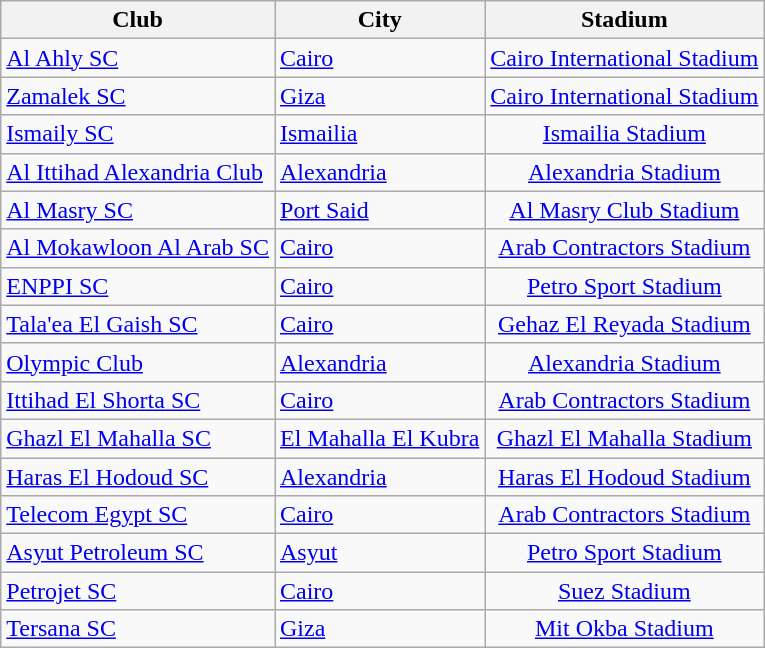<table class="wikitable sortable">
<tr>
<th>Club</th>
<th>City</th>
<th>Stadium</th>
</tr>
<tr>
<td><a href='#'>Al Ahly SC</a></td>
<td><a href='#'>Cairo</a></td>
<td align="center"><a href='#'>Cairo International Stadium</a></td>
</tr>
<tr>
<td><a href='#'>Zamalek SC</a></td>
<td><a href='#'>Giza</a></td>
<td align="center"><a href='#'>Cairo International Stadium</a></td>
</tr>
<tr>
<td><a href='#'>Ismaily SC</a></td>
<td><a href='#'>Ismailia</a></td>
<td align="center"><a href='#'>Ismailia Stadium</a></td>
</tr>
<tr>
<td><a href='#'>Al Ittihad Alexandria Club</a></td>
<td><a href='#'>Alexandria</a></td>
<td align="center"><a href='#'>Alexandria Stadium</a></td>
</tr>
<tr>
<td><a href='#'>Al Masry SC</a></td>
<td><a href='#'>Port Said</a></td>
<td align="center"><a href='#'>Al Masry Club Stadium</a></td>
</tr>
<tr>
<td><a href='#'>Al Mokawloon Al Arab SC</a></td>
<td><a href='#'>Cairo</a></td>
<td align="center"><a href='#'>Arab Contractors Stadium</a></td>
</tr>
<tr>
<td><a href='#'>ENPPI SC</a></td>
<td><a href='#'>Cairo</a></td>
<td align="center"><a href='#'>Petro Sport Stadium</a></td>
</tr>
<tr>
<td><a href='#'>Tala'ea El Gaish SC</a></td>
<td><a href='#'>Cairo</a></td>
<td align="center"><a href='#'>Gehaz El Reyada Stadium</a></td>
</tr>
<tr>
<td><a href='#'>Olympic Club</a></td>
<td><a href='#'>Alexandria</a></td>
<td align="center"><a href='#'>Alexandria Stadium</a></td>
</tr>
<tr>
<td><a href='#'>Ittihad El Shorta SC</a></td>
<td><a href='#'>Cairo</a></td>
<td align="center"><a href='#'>Arab Contractors Stadium</a></td>
</tr>
<tr>
<td><a href='#'>Ghazl El Mahalla SC</a></td>
<td><a href='#'>El Mahalla El Kubra</a></td>
<td align="center"><a href='#'>Ghazl El Mahalla Stadium</a></td>
</tr>
<tr>
<td><a href='#'>Haras El Hodoud SC</a></td>
<td><a href='#'>Alexandria</a></td>
<td align="center"><a href='#'>Haras El Hodoud Stadium</a></td>
</tr>
<tr>
<td><a href='#'>Telecom Egypt SC</a></td>
<td><a href='#'>Cairo</a></td>
<td align="center"><a href='#'>Arab Contractors Stadium</a></td>
</tr>
<tr>
<td><a href='#'>Asyut Petroleum SC</a></td>
<td><a href='#'>Asyut</a></td>
<td align="center"><a href='#'>Petro Sport Stadium</a></td>
</tr>
<tr>
<td><a href='#'>Petrojet SC</a></td>
<td><a href='#'>Cairo</a></td>
<td align="center"><a href='#'>Suez Stadium</a></td>
</tr>
<tr>
<td><a href='#'>Tersana SC</a></td>
<td><a href='#'>Giza</a></td>
<td align="center"><a href='#'>Mit Okba Stadium</a></td>
</tr>
</table>
